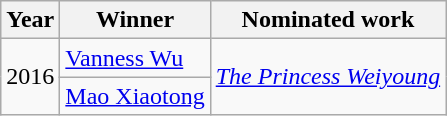<table class="wikitable">
<tr>
<th>Year</th>
<th>Winner</th>
<th>Nominated work</th>
</tr>
<tr>
<td rowspan=2>2016</td>
<td><a href='#'>Vanness Wu</a></td>
<td rowspan=2><em><a href='#'>The Princess Weiyoung</a></em></td>
</tr>
<tr>
<td><a href='#'>Mao Xiaotong</a></td>
</tr>
</table>
